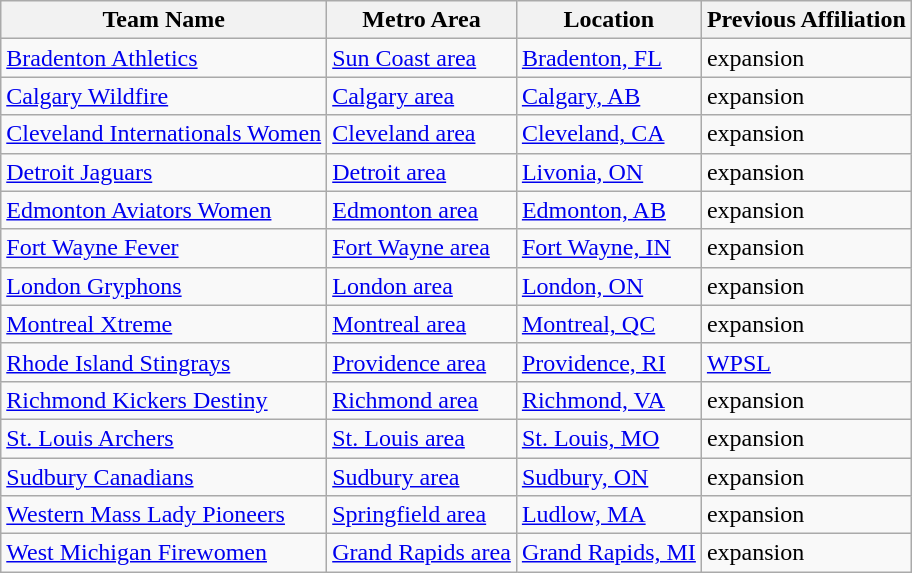<table class="wikitable">
<tr>
<th>Team Name</th>
<th>Metro Area</th>
<th>Location</th>
<th>Previous Affiliation</th>
</tr>
<tr>
<td> <a href='#'>Bradenton Athletics</a></td>
<td><a href='#'>Sun Coast area</a></td>
<td><a href='#'>Bradenton, FL</a></td>
<td>expansion</td>
</tr>
<tr>
<td> <a href='#'>Calgary Wildfire</a></td>
<td><a href='#'>Calgary area</a></td>
<td><a href='#'>Calgary, AB</a></td>
<td>expansion</td>
</tr>
<tr>
<td> <a href='#'>Cleveland Internationals Women</a></td>
<td><a href='#'>Cleveland area</a></td>
<td><a href='#'>Cleveland, CA</a></td>
<td>expansion</td>
</tr>
<tr>
<td> <a href='#'>Detroit Jaguars</a></td>
<td><a href='#'>Detroit area</a></td>
<td><a href='#'>Livonia, ON</a></td>
<td>expansion</td>
</tr>
<tr>
<td> <a href='#'>Edmonton Aviators Women</a></td>
<td><a href='#'>Edmonton area</a></td>
<td><a href='#'>Edmonton, AB</a></td>
<td>expansion</td>
</tr>
<tr>
<td> <a href='#'>Fort Wayne Fever</a></td>
<td><a href='#'>Fort Wayne area</a></td>
<td><a href='#'>Fort Wayne, IN</a></td>
<td>expansion</td>
</tr>
<tr>
<td> <a href='#'>London Gryphons</a></td>
<td><a href='#'>London area</a></td>
<td><a href='#'>London, ON</a></td>
<td>expansion</td>
</tr>
<tr>
<td> <a href='#'>Montreal Xtreme</a></td>
<td><a href='#'>Montreal area</a></td>
<td><a href='#'>Montreal, QC</a></td>
<td>expansion</td>
</tr>
<tr>
<td> <a href='#'>Rhode Island Stingrays</a></td>
<td><a href='#'>Providence area</a></td>
<td><a href='#'>Providence, RI</a></td>
<td><a href='#'>WPSL</a></td>
</tr>
<tr>
<td> <a href='#'>Richmond Kickers Destiny</a></td>
<td><a href='#'>Richmond area</a></td>
<td><a href='#'>Richmond, VA</a></td>
<td>expansion</td>
</tr>
<tr>
<td> <a href='#'>St. Louis Archers</a></td>
<td><a href='#'>St. Louis area</a></td>
<td><a href='#'>St. Louis, MO</a></td>
<td>expansion</td>
</tr>
<tr>
<td> <a href='#'>Sudbury Canadians</a></td>
<td><a href='#'>Sudbury area</a></td>
<td><a href='#'>Sudbury, ON</a></td>
<td>expansion</td>
</tr>
<tr>
<td> <a href='#'>Western Mass Lady Pioneers</a></td>
<td><a href='#'>Springfield area</a></td>
<td><a href='#'>Ludlow, MA</a></td>
<td>expansion</td>
</tr>
<tr>
<td> <a href='#'>West Michigan Firewomen</a></td>
<td><a href='#'>Grand Rapids area</a></td>
<td><a href='#'>Grand Rapids, MI</a></td>
<td>expansion</td>
</tr>
</table>
